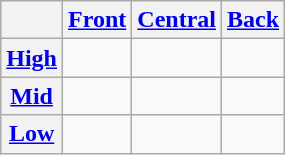<table class="wikitable">
<tr>
<th></th>
<th><a href='#'>Front</a></th>
<th><a href='#'>Central</a></th>
<th><a href='#'>Back</a></th>
</tr>
<tr>
<th><a href='#'>High</a></th>
<td> </td>
<td></td>
<td> </td>
</tr>
<tr>
<th><a href='#'>Mid</a></th>
<td> </td>
<td></td>
<td> </td>
</tr>
<tr>
<th><a href='#'>Low</a></th>
<td></td>
<td> </td>
<td></td>
</tr>
</table>
